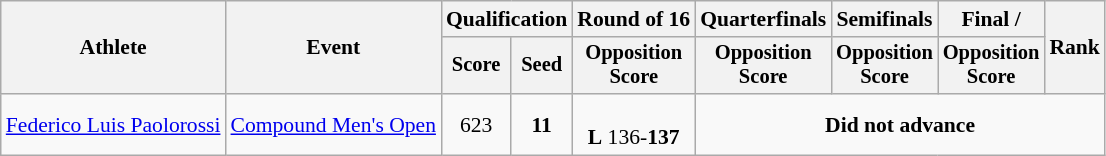<table class="wikitable" style="font-size:90%">
<tr>
<th rowspan="2">Athlete</th>
<th rowspan="2">Event</th>
<th colspan="2">Qualification</th>
<th>Round of 16</th>
<th>Quarterfinals</th>
<th>Semifinals</th>
<th>Final / </th>
<th rowspan="2">Rank</th>
</tr>
<tr style="font-size:95%">
<th>Score</th>
<th>Seed</th>
<th>Opposition<br>Score</th>
<th>Opposition<br>Score</th>
<th>Opposition<br>Score</th>
<th>Opposition<br>Score</th>
</tr>
<tr align=center>
<td align=left><a href='#'>Federico Luis Paolorossi</a></td>
<td align=left><a href='#'>Compound Men's Open</a></td>
<td>623</td>
<td><strong>11</strong></td>
<td><br><strong>L</strong> 136-<strong>137</strong></td>
<td align-center colspan=4><strong>Did not advance</strong></td>
</tr>
</table>
